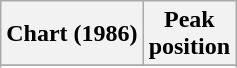<table class="wikitable sortable plainrowheaders" style="text-align:center">
<tr>
<th scope="col">Chart (1986)</th>
<th scope="col">Peak<br>position</th>
</tr>
<tr>
</tr>
<tr>
</tr>
</table>
